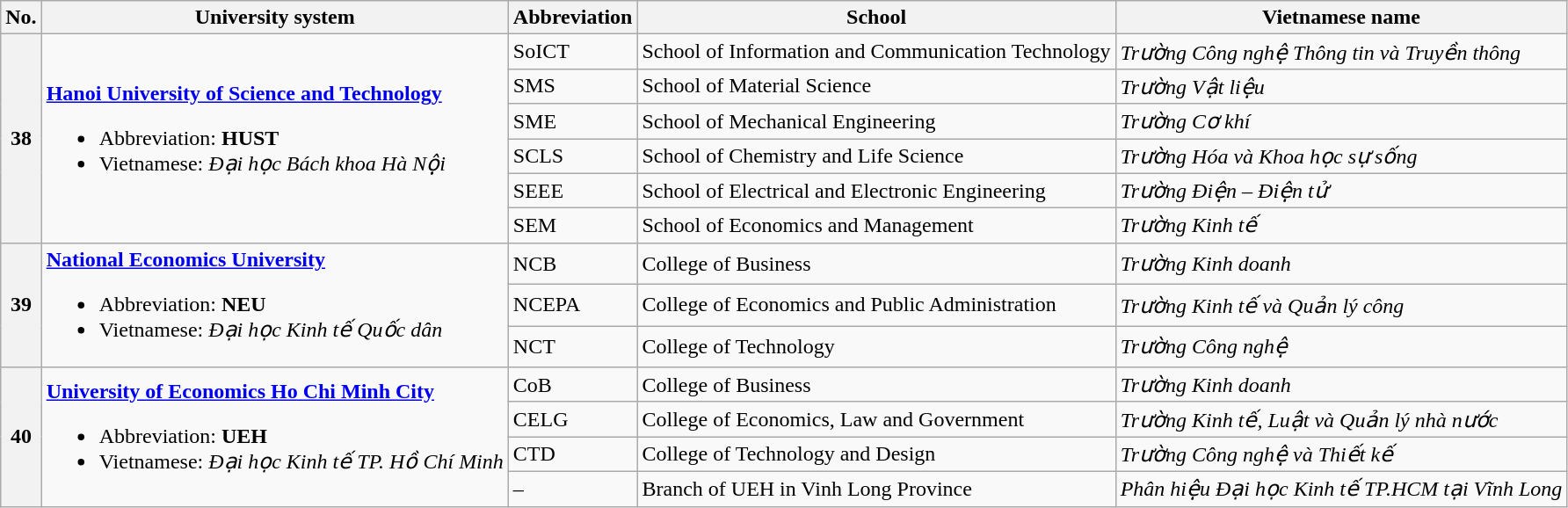<table class="wikitable sortable mw-collapsible">
<tr>
<th>No.</th>
<th>University system</th>
<th>Abbreviation</th>
<th>School</th>
<th>Vietnamese name</th>
</tr>
<tr>
<th rowspan="6">38</th>
<td rowspan="6"><strong><a href='#'>Hanoi University of Science and Technology</a></strong><br><ul><li>Abbreviation: <strong>HUST</strong></li><li>Vietnamese: <em>Đại học Bách khoa Hà Nội</em></li></ul></td>
<td>SoICT</td>
<td>School of Information and Communication Technology</td>
<td><em>Trường Công nghệ Thông tin và Truyền thông</em></td>
</tr>
<tr>
<td>SMS</td>
<td>School of Material Science</td>
<td><em>Trường Vật liệu</em></td>
</tr>
<tr>
<td>SME</td>
<td>School of Mechanical Engineering</td>
<td><em>Trường Cơ khí</em></td>
</tr>
<tr>
<td>SCLS</td>
<td>School of Chemistry and Life Science</td>
<td><em>Trường Hóa và Khoa học sự sống</em></td>
</tr>
<tr>
<td>SEEE</td>
<td>School of Electrical and Electronic Engineering</td>
<td><em>Trường Điện – Điện tử</em></td>
</tr>
<tr>
<td>SEM</td>
<td>School of Economics and Management</td>
<td><em>Trường Kinh tế</em></td>
</tr>
<tr>
<th rowspan="3">39</th>
<td rowspan="3"><strong><a href='#'>National Economics University</a></strong><br><ul><li>Abbreviation: <strong>NEU</strong></li><li>Vietnamese: <em>Đại học Kinh tế Quốc dân</em></li></ul></td>
<td>NCB</td>
<td>College of Business</td>
<td><em>Trường Kinh doanh</em></td>
</tr>
<tr>
<td>NCEPA</td>
<td>College of Economics and Public Administration</td>
<td><em>Trường Kinh tế và Quản lý công</em></td>
</tr>
<tr>
<td>NCT</td>
<td>College of Technology</td>
<td><em>Trường Công nghệ</em></td>
</tr>
<tr>
<th rowspan="4">40</th>
<td rowspan="4"><strong><a href='#'>University of Economics Ho Chi Minh City</a></strong><br><ul><li>Abbreviation: <strong>UEH</strong></li><li>Vietnamese: <em>Đại học Kinh tế TP. Hồ Chí Minh</em></li></ul></td>
<td>CoB</td>
<td>College of Business</td>
<td><em>Trường Kinh doanh</em></td>
</tr>
<tr>
<td>CELG</td>
<td>College of Economics, Law and Government</td>
<td><em>Trường Kinh tế, Luật và Quản lý nhà nước</em></td>
</tr>
<tr>
<td>CTD</td>
<td>College of Technology and Design</td>
<td><em>Trường Công nghệ và Thiết kế</em></td>
</tr>
<tr>
<td>–</td>
<td>Branch of UEH in Vinh Long Province</td>
<td><em>Phân hiệu Đại học Kinh tế TP.HCM tại Vĩnh Long</em></td>
</tr>
</table>
